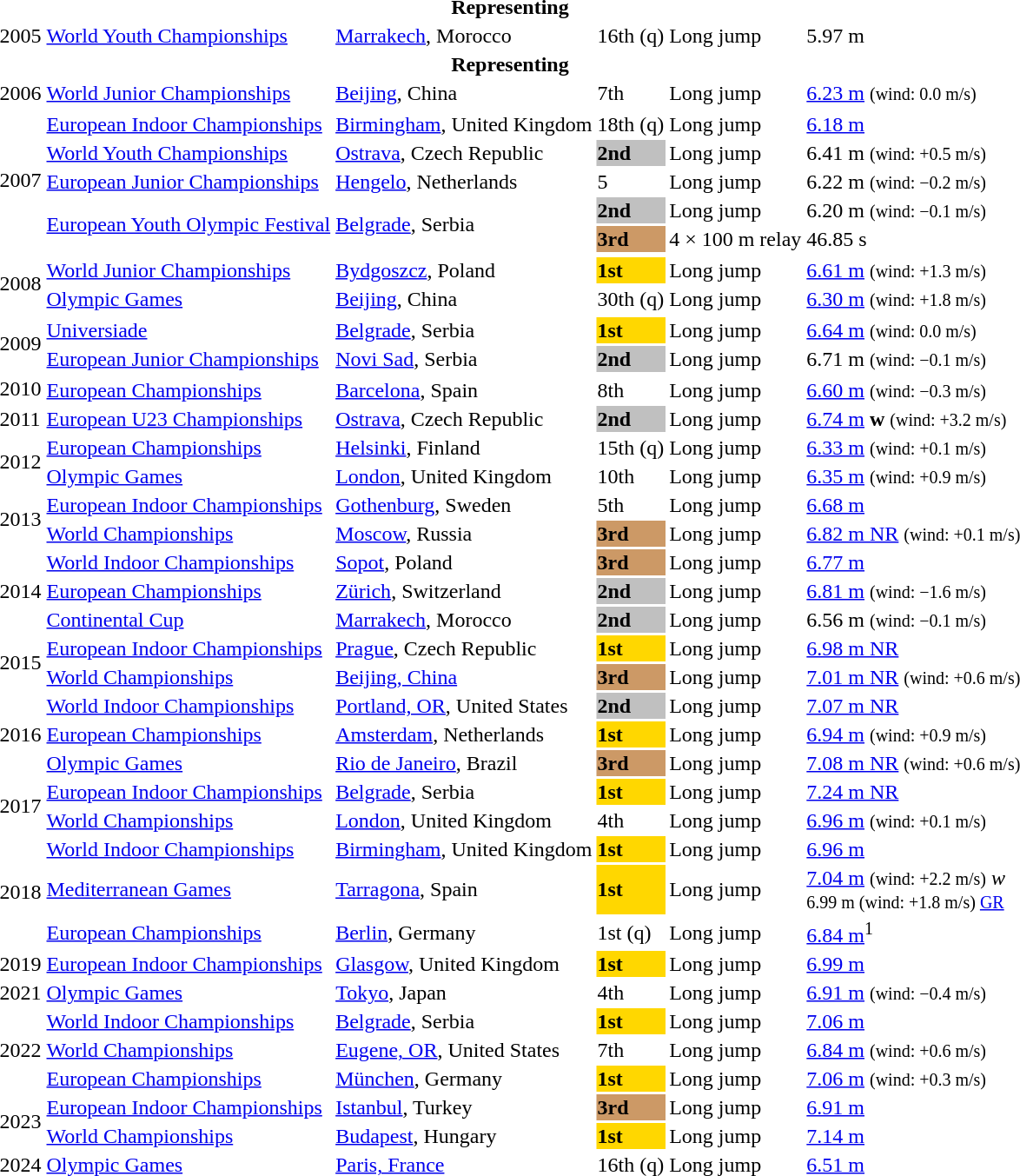<table>
<tr>
<th colspan=6>Representing </th>
</tr>
<tr>
<td>2005</td>
<td><a href='#'>World Youth Championships</a></td>
<td><a href='#'>Marrakech</a>, Morocco</td>
<td>16th (q)</td>
<td>Long jump</td>
<td>5.97 m</td>
</tr>
<tr>
<th colspan=6>Representing </th>
</tr>
<tr>
<td>2006</td>
<td><a href='#'>World Junior Championships</a></td>
<td><a href='#'>Beijing</a>, China</td>
<td>7th</td>
<td>Long jump</td>
<td><a href='#'>6.23 m</a>  <small>(wind: 0.0 m/s)</small></td>
</tr>
<tr>
<td rowspan=6>2007</td>
</tr>
<tr>
<td><a href='#'>European Indoor Championships</a></td>
<td><a href='#'>Birmingham</a>, United Kingdom</td>
<td>18th (q)</td>
<td>Long jump</td>
<td><a href='#'>6.18 m</a></td>
</tr>
<tr>
<td><a href='#'>World Youth Championships</a></td>
<td><a href='#'>Ostrava</a>, Czech Republic</td>
<td bgcolor=silver><strong>2nd</strong></td>
<td>Long jump</td>
<td>6.41 m <small>(wind: +0.5 m/s)</small></td>
</tr>
<tr>
<td><a href='#'>European Junior Championships</a></td>
<td><a href='#'>Hengelo</a>, Netherlands</td>
<td>5</td>
<td>Long jump</td>
<td>6.22 m <small>(wind: −0.2 m/s)</small></td>
</tr>
<tr>
<td rowspan=2><a href='#'>European Youth Olympic Festival</a></td>
<td rowspan=2><a href='#'>Belgrade</a>, Serbia</td>
<td bgcolor=silver><strong>2nd</strong></td>
<td>Long jump</td>
<td>6.20 m <small>(wind: −0.1 m/s)</small></td>
</tr>
<tr>
<td bgcolor=cc9966><strong>3rd</strong></td>
<td>4 × 100 m relay</td>
<td>46.85 s</td>
</tr>
<tr>
<td rowspan=3>2008</td>
</tr>
<tr>
<td><a href='#'>World Junior Championships</a></td>
<td><a href='#'>Bydgoszcz</a>, Poland</td>
<td bgcolor=gold><strong>1st</strong></td>
<td>Long jump</td>
<td><a href='#'>6.61 m</a>  <small>(wind: +1.3 m/s)</small></td>
</tr>
<tr>
<td><a href='#'>Olympic Games</a></td>
<td><a href='#'>Beijing</a>, China</td>
<td>30th (q)</td>
<td>Long jump</td>
<td><a href='#'>6.30 m</a> <small>(wind: +1.8 m/s)</small></td>
</tr>
<tr>
<td rowspan=3>2009</td>
</tr>
<tr>
<td><a href='#'>Universiade</a></td>
<td><a href='#'>Belgrade</a>, Serbia</td>
<td bgcolor=gold><strong>1st</strong></td>
<td>Long jump</td>
<td><a href='#'>6.64 m</a> <small>(wind: 0.0 m/s)</small></td>
</tr>
<tr>
<td><a href='#'>European Junior Championships</a></td>
<td><a href='#'>Novi Sad</a>, Serbia</td>
<td bgcolor=silver><strong>2nd</strong></td>
<td>Long jump</td>
<td>6.71 m <small>(wind: −0.1 m/s)</small>  </td>
</tr>
<tr>
<td rowspan=2>2010</td>
</tr>
<tr>
<td><a href='#'>European Championships</a></td>
<td><a href='#'>Barcelona</a>, Spain</td>
<td>8th</td>
<td>Long jump</td>
<td><a href='#'>6.60 m</a> <small>(wind: −0.3 m/s)</small></td>
</tr>
<tr>
<td>2011</td>
<td><a href='#'>European U23 Championships</a></td>
<td><a href='#'>Ostrava</a>, Czech Republic</td>
<td bgcolor=silver><strong>2nd</strong></td>
<td>Long jump</td>
<td><a href='#'>6.74 m</a> <strong>w</strong> <small>(wind: +3.2 m/s)</small></td>
</tr>
<tr>
<td rowspan=2>2012</td>
<td><a href='#'>European Championships</a></td>
<td><a href='#'>Helsinki</a>, Finland</td>
<td>15th (q)</td>
<td>Long jump</td>
<td><a href='#'>6.33 m</a> <small>(wind: +0.1 m/s)</small></td>
</tr>
<tr>
<td><a href='#'>Olympic Games</a></td>
<td><a href='#'>London</a>, United Kingdom</td>
<td>10th</td>
<td>Long jump</td>
<td><a href='#'>6.35 m</a> <small>(wind: +0.9 m/s)</small></td>
</tr>
<tr>
<td rowspan=2>2013</td>
<td><a href='#'>European Indoor Championships</a></td>
<td><a href='#'>Gothenburg</a>, Sweden</td>
<td>5th</td>
<td>Long jump</td>
<td><a href='#'>6.68 m</a></td>
</tr>
<tr>
<td><a href='#'>World Championships</a></td>
<td><a href='#'>Moscow</a>, Russia</td>
<td bgcolor=cc9966><strong>3rd</strong></td>
<td>Long jump</td>
<td><a href='#'>6.82 m NR</a> <small>(wind: +0.1 m/s)</small></td>
</tr>
<tr>
<td rowspan=3>2014</td>
<td><a href='#'>World Indoor Championships</a></td>
<td><a href='#'>Sopot</a>, Poland</td>
<td bgcolor=cc9966><strong>3rd</strong></td>
<td>Long jump</td>
<td><a href='#'>6.77 m</a></td>
</tr>
<tr>
<td><a href='#'>European Championships</a></td>
<td><a href='#'>Zürich</a>, Switzerland</td>
<td bgcolor=silver><strong>2nd</strong></td>
<td>Long jump</td>
<td><a href='#'>6.81 m</a> <small>(wind: −1.6 m/s)</small></td>
</tr>
<tr>
<td><a href='#'>Continental Cup</a></td>
<td><a href='#'>Marrakech</a>, Morocco</td>
<td bgcolor=silver><strong>2nd</strong></td>
<td>Long jump</td>
<td>6.56 m <small>(wind: −0.1 m/s)</small></td>
</tr>
<tr>
<td rowspan=2>2015</td>
<td><a href='#'>European Indoor Championships</a></td>
<td><a href='#'>Prague</a>, Czech Republic</td>
<td bgcolor=gold><strong>1st</strong></td>
<td>Long jump</td>
<td><a href='#'>6.98 m NR</a></td>
</tr>
<tr>
<td><a href='#'>World Championships</a></td>
<td><a href='#'>Beijing, China</a></td>
<td bgcolor=cc9966><strong>3rd</strong></td>
<td>Long jump</td>
<td><a href='#'>7.01 m NR</a> <small>(wind: +0.6 m/s)</small></td>
</tr>
<tr>
<td rowspan=3>2016</td>
<td><a href='#'>World Indoor Championships</a></td>
<td><a href='#'>Portland, OR</a>, United States</td>
<td bgcolor=silver><strong>2nd</strong></td>
<td>Long jump</td>
<td><a href='#'>7.07 m NR</a></td>
</tr>
<tr>
<td><a href='#'>European Championships</a></td>
<td><a href='#'>Amsterdam</a>, Netherlands</td>
<td bgcolor=gold><strong>1st</strong></td>
<td>Long jump</td>
<td><a href='#'>6.94 m</a> <small>(wind: +0.9 m/s)</small></td>
</tr>
<tr>
<td><a href='#'>Olympic Games</a></td>
<td><a href='#'>Rio de Janeiro</a>, Brazil</td>
<td bgcolor=cc9966><strong>3rd</strong></td>
<td>Long jump</td>
<td><a href='#'>7.08 m NR</a> <small>(wind: +0.6 m/s)</small></td>
</tr>
<tr>
<td rowspan=2>2017</td>
<td><a href='#'>European Indoor Championships</a></td>
<td><a href='#'>Belgrade</a>, Serbia</td>
<td bgcolor=gold><strong>1st</strong></td>
<td>Long jump</td>
<td><a href='#'>7.24 m NR</a></td>
</tr>
<tr>
<td><a href='#'>World Championships</a></td>
<td><a href='#'>London</a>, United Kingdom</td>
<td>4th</td>
<td>Long jump</td>
<td><a href='#'>6.96 m</a> <small>(wind: +0.1 m/s)</small></td>
</tr>
<tr>
<td rowspan=3>2018</td>
<td><a href='#'>World Indoor Championships</a></td>
<td><a href='#'>Birmingham</a>, United Kingdom</td>
<td bgcolor=gold><strong>1st</strong></td>
<td>Long jump</td>
<td><a href='#'>6.96 m</a></td>
</tr>
<tr>
<td><a href='#'>Mediterranean Games</a></td>
<td><a href='#'>Tarragona</a>, Spain</td>
<td bgcolor=gold><strong>1st</strong></td>
<td>Long jump</td>
<td><a href='#'>7.04 m</a>  <small>(wind: +2.2 m/s)</small> <em>w</em><br><small> 6.99 m (wind: +1.8 m/s) <a href='#'>GR</a></small></td>
</tr>
<tr>
<td><a href='#'>European Championships</a></td>
<td><a href='#'>Berlin</a>, Germany</td>
<td>1st (q)</td>
<td>Long jump</td>
<td><a href='#'>6.84 m</a><sup>1</sup></td>
</tr>
<tr>
<td>2019</td>
<td><a href='#'>European Indoor Championships</a></td>
<td><a href='#'>Glasgow</a>, United Kingdom</td>
<td bgcolor=gold><strong>1st</strong></td>
<td>Long jump</td>
<td><a href='#'>6.99 m</a></td>
</tr>
<tr>
<td>2021</td>
<td><a href='#'>Olympic Games</a></td>
<td><a href='#'>Tokyo</a>, Japan</td>
<td>4th</td>
<td>Long jump</td>
<td><a href='#'>6.91 m</a> <small>(wind: −0.4 m/s)</small></td>
</tr>
<tr>
<td rowspan=3>2022</td>
<td><a href='#'>World Indoor Championships</a></td>
<td><a href='#'>Belgrade</a>, Serbia</td>
<td bgcolor=gold><strong>1st</strong></td>
<td>Long jump</td>
<td><a href='#'>7.06 m</a></td>
</tr>
<tr>
<td><a href='#'>World Championships</a></td>
<td><a href='#'>Eugene, OR</a>, United States</td>
<td>7th</td>
<td>Long jump</td>
<td><a href='#'>6.84 m</a> <small>(wind: +0.6 m/s)</small></td>
</tr>
<tr>
<td><a href='#'>European Championships</a></td>
<td><a href='#'>München</a>, Germany</td>
<td bgcolor=gold><strong>1st</strong></td>
<td>Long jump</td>
<td><a href='#'>7.06 m</a> <small>(wind: +0.3 m/s)</small></td>
</tr>
<tr>
<td rowspan=2>2023</td>
<td><a href='#'>European Indoor Championships</a></td>
<td><a href='#'>Istanbul</a>, Turkey</td>
<td bgcolor=cc9966><strong>3rd</strong></td>
<td>Long jump</td>
<td><a href='#'>6.91 m</a></td>
</tr>
<tr>
<td><a href='#'>World Championships</a></td>
<td><a href='#'>Budapest</a>, Hungary</td>
<td bgcolor=gold><strong>1st</strong></td>
<td>Long jump</td>
<td><a href='#'>7.14 m</a></td>
</tr>
<tr>
<td>2024</td>
<td><a href='#'>Olympic Games</a></td>
<td><a href='#'>Paris, France</a></td>
<td>16th (q)</td>
<td>Long jump</td>
<td><a href='#'>6.51 m</a></td>
</tr>
</table>
